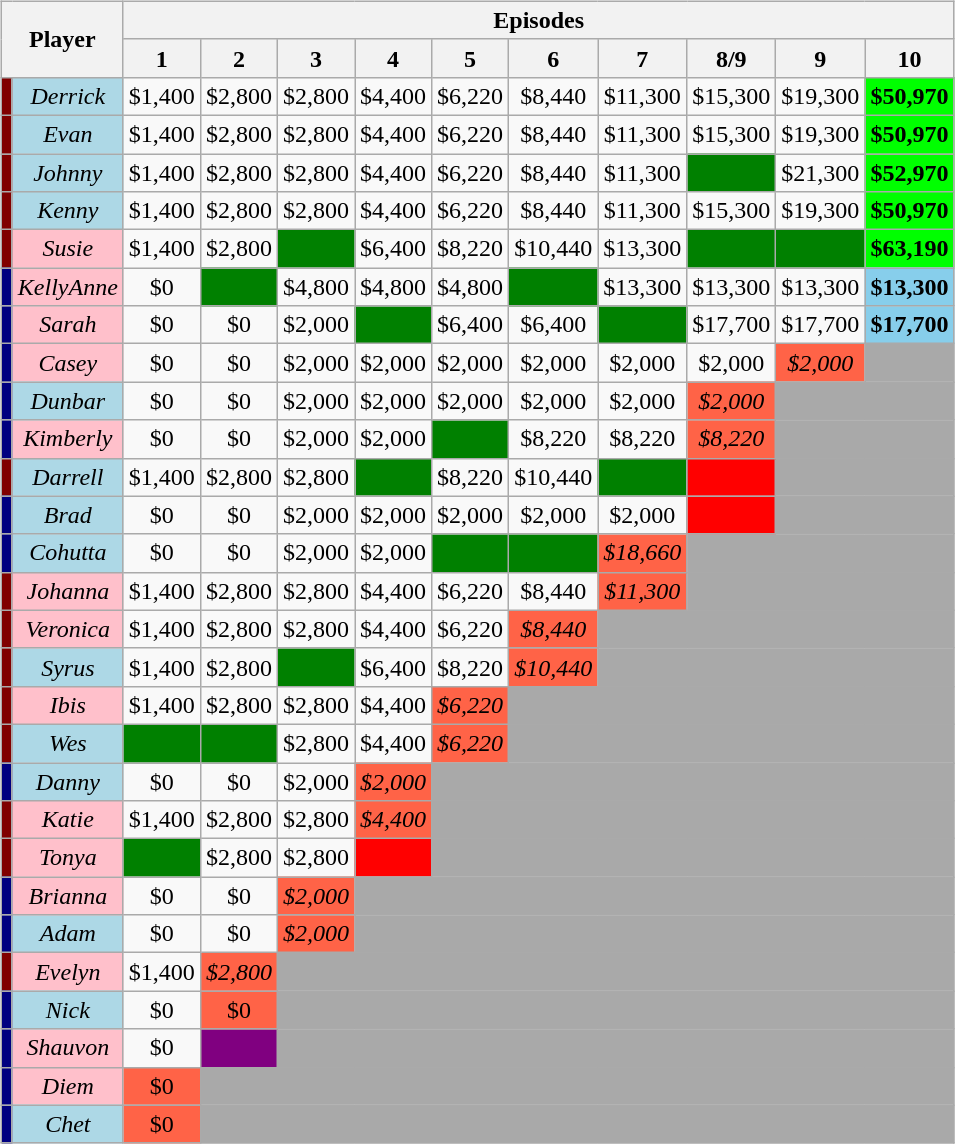<table>
<tr valign="top">
<td><br><table class="wikitable sortable" style="text-align:center; font-size:100%">
<tr>
<th colspan=2 rowspan=2>Player</th>
<th colspan=10>Episodes</th>
</tr>
<tr>
<th>1</th>
<th>2</th>
<th>3</th>
<th>4</th>
<th>5</th>
<th>6</th>
<th>7</th>
<th>8/9</th>
<th>9</th>
<th>10</th>
</tr>
<tr>
<td bgcolor="maroon"></td>
<td bgcolor="lightblue"><em>Derrick</em></td>
<td>$1,400</td>
<td>$2,800</td>
<td>$2,800</td>
<td>$4,400</td>
<td>$6,220</td>
<td>$8,440</td>
<td>$11,300</td>
<td>$15,300</td>
<td>$19,300</td>
<td bgcolor="lime"><strong>$50,970</strong></td>
</tr>
<tr>
<td bgcolor="maroon"></td>
<td bgcolor="lightblue"><em>Evan</em></td>
<td>$1,400</td>
<td>$2,800</td>
<td>$2,800</td>
<td>$4,400</td>
<td>$6,220</td>
<td>$8,440</td>
<td>$11,300</td>
<td>$15,300</td>
<td>$19,300</td>
<td bgcolor="lime"><strong>$50,970</strong></td>
</tr>
<tr>
<td bgcolor="maroon"></td>
<td bgcolor="lightblue"><em>Johnny</em></td>
<td>$1,400</td>
<td>$2,800</td>
<td>$2,800</td>
<td>$4,400</td>
<td>$6,220</td>
<td>$8,440</td>
<td>$11,300</td>
<td bgcolor="green"></td>
<td>$21,300</td>
<td bgcolor="lime"><strong>$52,970</strong></td>
</tr>
<tr>
<td bgcolor="maroon"></td>
<td bgcolor="lightblue"><em>Kenny</em></td>
<td>$1,400</td>
<td>$2,800</td>
<td>$2,800</td>
<td>$4,400</td>
<td>$6,220</td>
<td>$8,440</td>
<td>$11,300</td>
<td>$15,300</td>
<td>$19,300</td>
<td bgcolor="lime"><strong>$50,970</strong></td>
</tr>
<tr>
<td bgcolor="maroon"></td>
<td bgcolor="pink"><em>Susie</em></td>
<td>$1,400</td>
<td>$2,800</td>
<td bgcolor="green"></td>
<td>$6,400</td>
<td>$8,220</td>
<td>$10,440</td>
<td>$13,300</td>
<td bgcolor="green"></td>
<td bgcolor="green"></td>
<td bgcolor="lime"><strong>$63,190</strong></td>
</tr>
<tr>
<td bgcolor="navy"></td>
<td bgcolor="pink"><em>KellyAnne</em></td>
<td>$0</td>
<td bgcolor="green"></td>
<td>$4,800</td>
<td>$4,800</td>
<td>$4,800</td>
<td bgcolor="green"></td>
<td>$13,300</td>
<td>$13,300</td>
<td>$13,300</td>
<td bgcolor="skyblue"><strong>$13,300</strong></td>
</tr>
<tr>
<td bgcolor="navy"></td>
<td bgcolor="pink"><em>Sarah</em></td>
<td>$0</td>
<td>$0</td>
<td>$2,000</td>
<td bgcolor="green"></td>
<td>$6,400</td>
<td>$6,400</td>
<td bgcolor="green"></td>
<td>$17,700</td>
<td>$17,700</td>
<td bgcolor="skyblue"><strong>$17,700</strong></td>
</tr>
<tr>
<td bgcolor="navy"></td>
<td bgcolor="pink"><em>Casey</em></td>
<td>$0</td>
<td>$0</td>
<td>$2,000</td>
<td>$2,000</td>
<td>$2,000</td>
<td>$2,000</td>
<td>$2,000</td>
<td>$2,000</td>
<td bgcolor="tomato"><em>$2,000</em></td>
<td bgcolor="darkgray"></td>
</tr>
<tr>
<td bgcolor="navy"></td>
<td bgcolor="lightblue"><em>Dunbar</em></td>
<td>$0</td>
<td>$0</td>
<td>$2,000</td>
<td>$2,000</td>
<td>$2,000</td>
<td>$2,000</td>
<td>$2,000</td>
<td bgcolor="tomato"><em>$2,000</em></td>
<td bgcolor="darkgray" colspan=2></td>
</tr>
<tr>
<td bgcolor="navy"></td>
<td bgcolor="pink"><em>Kimberly</em></td>
<td>$0</td>
<td>$0</td>
<td>$2,000</td>
<td>$2,000</td>
<td bgcolor="green"></td>
<td>$8,220</td>
<td>$8,220</td>
<td bgcolor="tomato"><em>$8,220</em></td>
<td bgcolor="darkgray" colspan=3></td>
</tr>
<tr>
<td bgcolor="maroon"></td>
<td bgcolor="lightblue"><em>Darrell</em></td>
<td>$1,400</td>
<td>$2,800</td>
<td>$2,800</td>
<td bgcolor="green"></td>
<td>$8,220</td>
<td>$10,440</td>
<td bgcolor="green"></td>
<td bgcolor="red"></td>
<td bgcolor="darkgray" colspan=2></td>
</tr>
<tr>
<td bgcolor="navy"></td>
<td bgcolor="lightblue"><em>Brad</em></td>
<td>$0</td>
<td>$0</td>
<td>$2,000</td>
<td>$2,000</td>
<td>$2,000</td>
<td>$2,000</td>
<td>$2,000</td>
<td bgcolor="red"></td>
<td bgcolor="darkgray" colspan=4></td>
</tr>
<tr>
<td bgcolor="navy"></td>
<td bgcolor="lightblue"><em>Cohutta</em></td>
<td>$0</td>
<td>$0</td>
<td>$2,000</td>
<td>$2,000</td>
<td bgcolor="green"></td>
<td bgcolor="green"></td>
<td bgcolor="tomato"><em>$18,660</em></td>
<td bgcolor="darkgray" colspan=5></td>
</tr>
<tr>
<td bgcolor="maroon"></td>
<td bgcolor="pink"><em>Johanna</em></td>
<td>$1,400</td>
<td>$2,800</td>
<td>$2,800</td>
<td>$4,400</td>
<td>$6,220</td>
<td>$8,440</td>
<td bgcolor="tomato"><em>$11,300</em></td>
<td bgcolor="darkgray" colspan=3></td>
</tr>
<tr>
<td bgcolor="maroon"></td>
<td bgcolor="pink"><em>Veronica</em></td>
<td>$1,400</td>
<td>$2,800</td>
<td>$2,800</td>
<td>$4,400</td>
<td>$6,220</td>
<td bgcolor="tomato"><em>$8,440</em></td>
<td bgcolor="darkgray" colspan=4></td>
</tr>
<tr>
<td bgcolor="maroon"></td>
<td bgcolor="lightblue"><em>Syrus</em></td>
<td>$1,400</td>
<td>$2,800</td>
<td bgcolor="green"></td>
<td>$6,400</td>
<td>$8,220</td>
<td bgcolor="tomato"><em>$10,440</em></td>
<td bgcolor="darkgray" colspan=5></td>
</tr>
<tr>
<td bgcolor="maroon"></td>
<td bgcolor="pink"><em>Ibis</em></td>
<td>$1,400</td>
<td>$2,800</td>
<td>$2,800</td>
<td>$4,400</td>
<td bgcolor="tomato"><em>$6,220</em></td>
<td bgcolor="darkgray" colspan=6></td>
</tr>
<tr>
<td bgcolor="maroon"></td>
<td bgcolor="lightblue"><em>Wes</em></td>
<td bgcolor="green"></td>
<td bgcolor="green"></td>
<td>$2,800</td>
<td>$4,400</td>
<td bgcolor="tomato"><em>$6,220</em></td>
<td bgcolor="darkgray" colspan=7></td>
</tr>
<tr>
<td bgcolor="navy"></td>
<td bgcolor="lightblue"><em>Danny</em></td>
<td>$0</td>
<td>$0</td>
<td>$2,000</td>
<td bgcolor="tomato"><em>$2,000</em></td>
<td bgcolor="darkgray" colspan=6></td>
</tr>
<tr>
<td bgcolor="maroon"></td>
<td bgcolor="pink"><em>Katie</em></td>
<td>$1,400</td>
<td>$2,800</td>
<td>$2,800</td>
<td bgcolor="tomato"><em>$4,400</em></td>
<td bgcolor="darkgray" colspan=6></td>
</tr>
<tr>
<td bgcolor="maroon"></td>
<td bgcolor="pink"><em>Tonya</em></td>
<td bgcolor="green"></td>
<td>$2,800</td>
<td>$2,800</td>
<td bgcolor="red"></td>
<td bgcolor="darkgray" colspan=6></td>
</tr>
<tr>
<td bgcolor="navy"></td>
<td bgcolor="pink"><em>Brianna</em></td>
<td>$0</td>
<td>$0</td>
<td bgcolor="tomato"><em>$2,000</em></td>
<td bgcolor="darkgray" colspan=7></td>
</tr>
<tr>
<td bgcolor="navy"></td>
<td bgcolor="lightblue"><em>Adam</em></td>
<td>$0</td>
<td>$0</td>
<td bgcolor="tomato"><em>$2,000</em></td>
<td bgcolor="darkgray" colspan=7></td>
</tr>
<tr>
<td bgcolor="maroon"></td>
<td bgcolor="pink"><em>Evelyn</em></td>
<td>$1,400</td>
<td bgcolor="tomato"><em>$2,800</em></td>
<td bgcolor="darkgray" colspan=8></td>
</tr>
<tr>
<td bgcolor="navy"></td>
<td bgcolor="lightblue"><em>Nick</em></td>
<td>$0</td>
<td bgcolor="tomato">$0</td>
<td bgcolor="darkgray" colspan=8></td>
</tr>
<tr>
<td bgcolor="navy"></td>
<td bgcolor="pink"><em>Shauvon</em></td>
<td>$0</td>
<td bgcolor="purple"></td>
<td bgcolor="darkgray" colspan=8></td>
</tr>
<tr>
<td bgcolor="navy"></td>
<td bgcolor="pink"><em>Diem</em></td>
<td bgcolor="tomato">$0</td>
<td bgcolor="darkgray" colspan=9></td>
</tr>
<tr>
<td bgcolor="navy"></td>
<td bgcolor="lightblue"><em>Chet</em></td>
<td bgcolor="tomato">$0</td>
<td bgcolor="darkgray" colspan=9></td>
</tr>
</table>
</td>
</tr>
</table>
